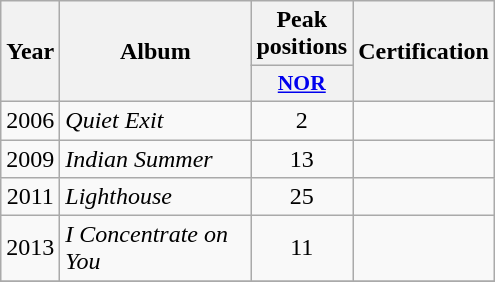<table class="wikitable">
<tr>
<th align="center" rowspan="2" width="10">Year</th>
<th align="center" rowspan="2" width="120">Album</th>
<th align="center" colspan="1" width="20">Peak positions</th>
<th align="center" rowspan="2" width="70">Certification</th>
</tr>
<tr>
<th scope="col" style="width:3em;font-size:90%;"><a href='#'>NOR</a><br></th>
</tr>
<tr>
<td style="text-align:center;">2006</td>
<td><em>Quiet Exit</em></td>
<td style="text-align:center;">2</td>
<td style="text-align:center;"></td>
</tr>
<tr>
<td style="text-align:center;">2009</td>
<td><em>Indian Summer</em></td>
<td style="text-align:center;">13</td>
<td style="text-align:center;"></td>
</tr>
<tr>
<td style="text-align:center;">2011</td>
<td><em>Lighthouse</em></td>
<td style="text-align:center;">25</td>
<td style="text-align:center;"></td>
</tr>
<tr>
<td style="text-align:center;">2013</td>
<td><em>I Concentrate on You</em></td>
<td style="text-align:center;">11</td>
<td style="text-align:center;"></td>
</tr>
<tr>
</tr>
</table>
